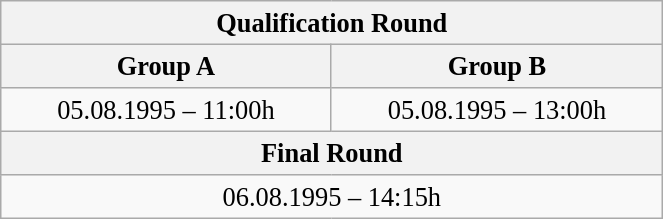<table class="wikitable" style=" text-align:center; font-size:110%;" width="35%">
<tr>
<th colspan="2">Qualification Round</th>
</tr>
<tr>
<th>Group A</th>
<th>Group B</th>
</tr>
<tr>
<td>05.08.1995 – 11:00h</td>
<td>05.08.1995 – 13:00h</td>
</tr>
<tr>
<th colspan="2">Final Round</th>
</tr>
<tr>
<td colspan="2">06.08.1995 – 14:15h</td>
</tr>
</table>
